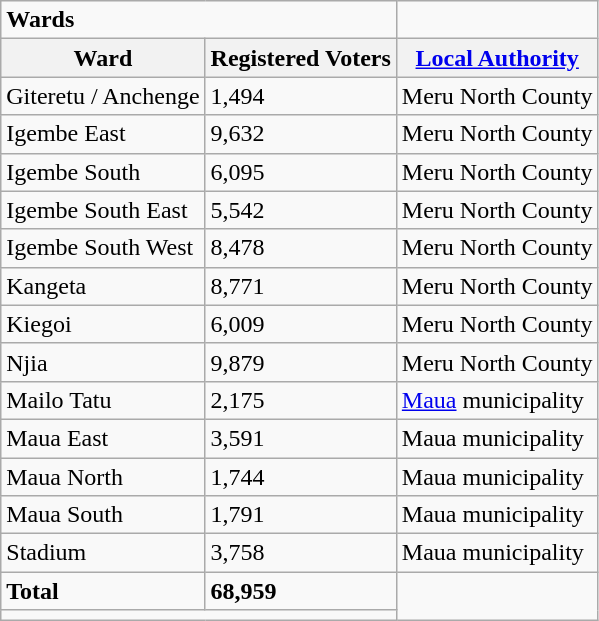<table class="wikitable">
<tr>
<td colspan="2"><strong>Wards</strong></td>
</tr>
<tr>
<th>Ward</th>
<th>Registered Voters</th>
<th><a href='#'>Local Authority</a></th>
</tr>
<tr>
<td>Giteretu / Anchenge</td>
<td>1,494</td>
<td>Meru North County</td>
</tr>
<tr>
<td>Igembe East</td>
<td>9,632</td>
<td>Meru North County</td>
</tr>
<tr>
<td>Igembe South</td>
<td>6,095</td>
<td>Meru North County</td>
</tr>
<tr>
<td>Igembe South East</td>
<td>5,542</td>
<td>Meru North County</td>
</tr>
<tr>
<td>Igembe South West</td>
<td>8,478</td>
<td>Meru North County</td>
</tr>
<tr>
<td>Kangeta</td>
<td>8,771</td>
<td>Meru North County</td>
</tr>
<tr>
<td>Kiegoi</td>
<td>6,009</td>
<td>Meru North County</td>
</tr>
<tr>
<td>Njia</td>
<td>9,879</td>
<td>Meru North County</td>
</tr>
<tr>
<td>Mailo Tatu</td>
<td>2,175</td>
<td><a href='#'>Maua</a> municipality</td>
</tr>
<tr>
<td>Maua East</td>
<td>3,591</td>
<td>Maua municipality</td>
</tr>
<tr>
<td>Maua North</td>
<td>1,744</td>
<td>Maua municipality</td>
</tr>
<tr>
<td>Maua South</td>
<td>1,791</td>
<td>Maua municipality</td>
</tr>
<tr>
<td>Stadium</td>
<td>3,758</td>
<td>Maua municipality</td>
</tr>
<tr>
<td><strong>Total</strong></td>
<td><strong>68,959</strong></td>
</tr>
<tr>
<td colspan="2"></td>
</tr>
</table>
